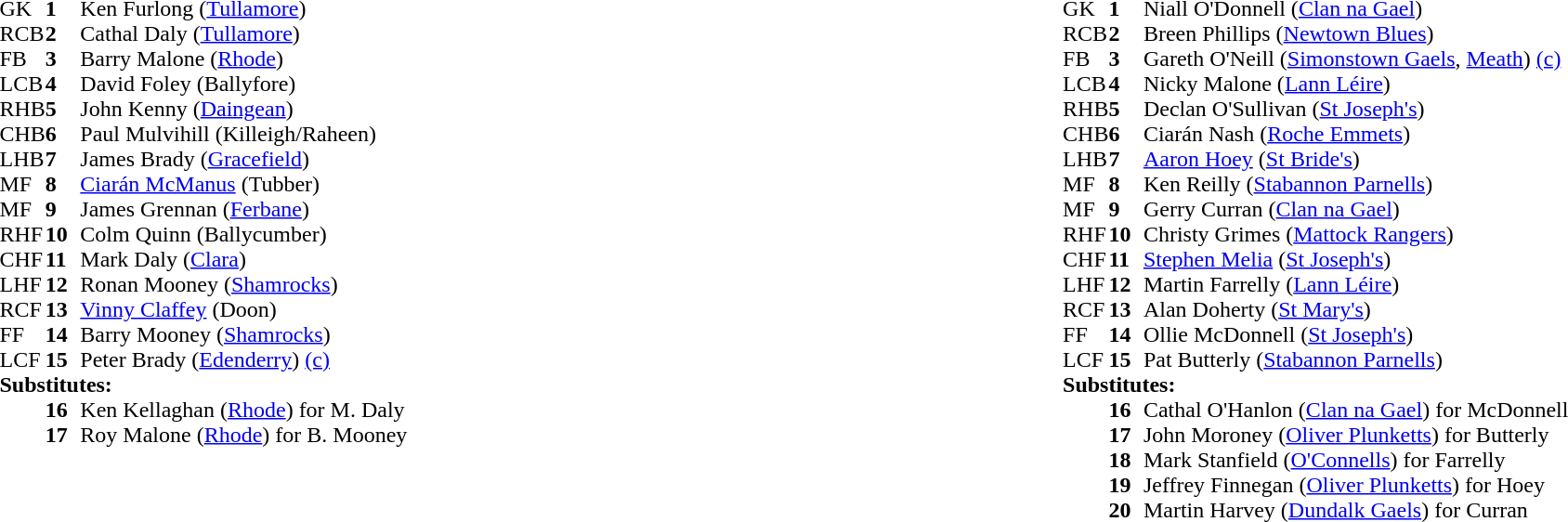<table style="width:100%;">
<tr>
<td style="vertical-align:top; width:50%"><br><table cellspacing="0" cellpadding="0">
<tr>
<th width="25"></th>
<th width="25"></th>
</tr>
<tr>
<td>GK</td>
<td><strong>1</strong></td>
<td>Ken Furlong (<a href='#'>Tullamore</a>)</td>
</tr>
<tr>
<td>RCB</td>
<td><strong>2</strong></td>
<td>Cathal Daly (<a href='#'>Tullamore</a>)</td>
</tr>
<tr>
<td>FB</td>
<td><strong>3</strong></td>
<td>Barry Malone (<a href='#'>Rhode</a>)</td>
</tr>
<tr>
<td>LCB</td>
<td><strong>4</strong></td>
<td>David Foley (Ballyfore)</td>
</tr>
<tr>
<td>RHB</td>
<td><strong>5</strong></td>
<td>John Kenny (<a href='#'>Daingean</a>)</td>
</tr>
<tr>
<td>CHB</td>
<td><strong>6</strong></td>
<td>Paul Mulvihill (Killeigh/Raheen)</td>
</tr>
<tr>
<td>LHB</td>
<td><strong>7</strong></td>
<td>James Brady (<a href='#'>Gracefield</a>)</td>
</tr>
<tr>
<td>MF</td>
<td><strong>8</strong></td>
<td><a href='#'>Ciarán McManus</a> (Tubber)</td>
</tr>
<tr>
<td>MF</td>
<td><strong>9</strong></td>
<td>James Grennan (<a href='#'>Ferbane</a>)</td>
</tr>
<tr>
<td>RHF</td>
<td><strong>10</strong></td>
<td>Colm Quinn (Ballycumber)</td>
</tr>
<tr>
<td>CHF</td>
<td><strong>11</strong></td>
<td>Mark Daly (<a href='#'>Clara</a>)</td>
</tr>
<tr>
<td>LHF</td>
<td><strong>12</strong></td>
<td>Ronan Mooney (<a href='#'>Shamrocks</a>)</td>
</tr>
<tr>
<td>RCF</td>
<td><strong>13</strong></td>
<td><a href='#'>Vinny Claffey</a> (Doon)</td>
</tr>
<tr>
<td>FF</td>
<td><strong>14</strong></td>
<td>Barry Mooney (<a href='#'>Shamrocks</a>)</td>
</tr>
<tr>
<td>LCF</td>
<td><strong>15</strong></td>
<td>Peter Brady (<a href='#'>Edenderry</a>) <a href='#'>(c)</a></td>
</tr>
<tr>
<td colspan=3><strong>Substitutes:</strong></td>
</tr>
<tr>
<td></td>
<td><strong>16</strong></td>
<td>Ken Kellaghan (<a href='#'>Rhode</a>) for M. Daly</td>
</tr>
<tr>
<td></td>
<td><strong>17</strong></td>
<td>Roy Malone (<a href='#'>Rhode</a>) for B. Mooney</td>
</tr>
</table>
</td>
<td style="vertical-align:top; width:50%"><br><table cellspacing="0" cellpadding="0" style="margin:auto">
<tr>
<th width="25"></th>
<th width="25"></th>
</tr>
<tr>
<td>GK</td>
<td><strong>1</strong></td>
<td>Niall O'Donnell (<a href='#'>Clan na Gael</a>)</td>
</tr>
<tr>
<td>RCB</td>
<td><strong>2</strong></td>
<td>Breen Phillips (<a href='#'>Newtown Blues</a>)</td>
</tr>
<tr>
<td>FB</td>
<td><strong>3</strong></td>
<td>Gareth O'Neill (<a href='#'>Simonstown Gaels</a>, <a href='#'>Meath</a>) <a href='#'>(c)</a></td>
</tr>
<tr>
<td>LCB</td>
<td><strong>4</strong></td>
<td>Nicky Malone (<a href='#'>Lann Léire</a>)</td>
</tr>
<tr>
<td>RHB</td>
<td><strong>5</strong></td>
<td>Declan O'Sullivan (<a href='#'>St Joseph's</a>)</td>
</tr>
<tr>
<td>CHB</td>
<td><strong>6</strong></td>
<td>Ciarán Nash (<a href='#'>Roche Emmets</a>)</td>
</tr>
<tr>
<td>LHB</td>
<td><strong>7</strong></td>
<td><a href='#'>Aaron Hoey</a> (<a href='#'>St Bride's</a>)</td>
</tr>
<tr>
<td>MF</td>
<td><strong>8</strong></td>
<td>Ken Reilly (<a href='#'>Stabannon Parnells</a>)</td>
</tr>
<tr>
<td>MF</td>
<td><strong>9</strong></td>
<td>Gerry Curran (<a href='#'>Clan na Gael</a>)</td>
</tr>
<tr>
<td>RHF</td>
<td><strong>10</strong></td>
<td>Christy Grimes (<a href='#'>Mattock Rangers</a>)</td>
</tr>
<tr>
<td>CHF</td>
<td><strong>11</strong></td>
<td><a href='#'>Stephen Melia</a> (<a href='#'>St Joseph's</a>)</td>
</tr>
<tr>
<td>LHF</td>
<td><strong>12</strong></td>
<td>Martin Farrelly (<a href='#'>Lann Léire</a>)</td>
</tr>
<tr>
<td>RCF</td>
<td><strong>13</strong></td>
<td>Alan Doherty (<a href='#'>St Mary's</a>)</td>
</tr>
<tr>
<td>FF</td>
<td><strong>14</strong></td>
<td>Ollie McDonnell (<a href='#'>St Joseph's</a>)</td>
</tr>
<tr>
<td>LCF</td>
<td><strong>15</strong></td>
<td>Pat Butterly (<a href='#'>Stabannon Parnells</a>)</td>
</tr>
<tr>
<td colspan=3><strong>Substitutes:</strong></td>
</tr>
<tr>
<td></td>
<td><strong>16</strong></td>
<td>Cathal O'Hanlon (<a href='#'>Clan na Gael</a>) for McDonnell</td>
</tr>
<tr>
<td></td>
<td><strong>17</strong></td>
<td>John Moroney (<a href='#'>Oliver Plunketts</a>) for Butterly</td>
</tr>
<tr>
<td></td>
<td><strong>18</strong></td>
<td>Mark Stanfield (<a href='#'>O'Connells</a>) for Farrelly</td>
</tr>
<tr>
<td></td>
<td><strong>19</strong></td>
<td>Jeffrey Finnegan (<a href='#'>Oliver Plunketts</a>) for Hoey</td>
</tr>
<tr>
<td></td>
<td><strong>20</strong></td>
<td>Martin Harvey (<a href='#'>Dundalk Gaels</a>) for Curran</td>
</tr>
</table>
</td>
</tr>
</table>
